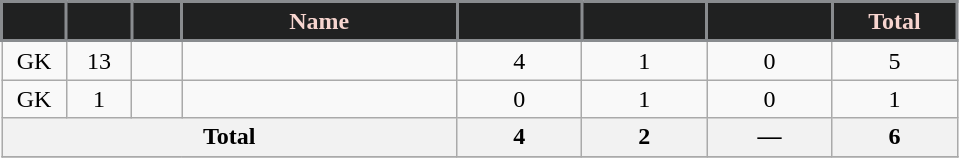<table class="wikitable sortable" style="text-align:center;">
<tr>
<th style="background:#202121; color:#F7D5CF; border:2px solid #898C8F; width:35px;" scope="col"></th>
<th style="background:#202121; color:#F7D5CF; border:2px solid #898C8F; width:35px;" scope="col"></th>
<th style="background:#202121; color:#F7D5CF; border:2px solid #898C8F; width:25px;" scope="col"></th>
<th style="background:#202121; color:#F7D5CF; border:2px solid #898C8F; width:175px;" scope="col">Name</th>
<th style="background:#202121; color:#F7D5CF; border:2px solid #898C8F; width:75px;" scope="col"></th>
<th style="background:#202121; color:#F7D5CF; border:2px solid #898C8F; width:75px;" scope="col"></th>
<th style="background:#202121; color:#F7D5CF; border:2px solid #898C8F; width:75px;" scope="col"></th>
<th style="background:#202121; color:#F7D5CF; border:2px solid #898C8F; width:75px;" scope="col">Total</th>
</tr>
<tr>
<td>GK</td>
<td>13</td>
<td></td>
<td></td>
<td>4</td>
<td>1</td>
<td>0</td>
<td>5</td>
</tr>
<tr>
<td>GK</td>
<td>1</td>
<td></td>
<td></td>
<td>0</td>
<td>1</td>
<td>0</td>
<td>1</td>
</tr>
<tr>
<th colspan="4" scope="row">Total</th>
<th>4</th>
<th>2</th>
<th>—</th>
<th>6</th>
</tr>
<tr>
</tr>
</table>
